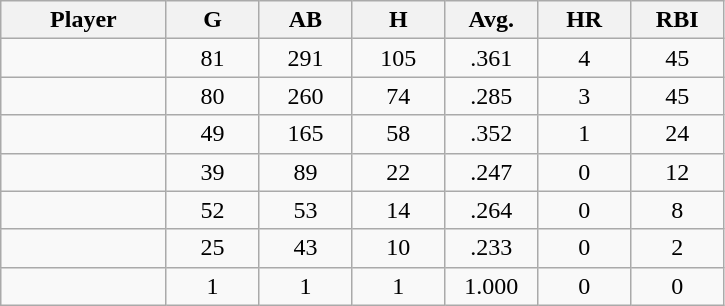<table class="wikitable sortable">
<tr>
<th bgcolor="#DDDDFF" width="16%">Player</th>
<th bgcolor="#DDDDFF" width="9%">G</th>
<th bgcolor="#DDDDFF" width="9%">AB</th>
<th bgcolor="#DDDDFF" width="9%">H</th>
<th bgcolor="#DDDDFF" width="9%">Avg.</th>
<th bgcolor="#DDDDFF" width="9%">HR</th>
<th bgcolor="#DDDDFF" width="9%">RBI</th>
</tr>
<tr align="center">
<td></td>
<td>81</td>
<td>291</td>
<td>105</td>
<td>.361</td>
<td>4</td>
<td>45</td>
</tr>
<tr align="center">
<td></td>
<td>80</td>
<td>260</td>
<td>74</td>
<td>.285</td>
<td>3</td>
<td>45</td>
</tr>
<tr align="center">
<td></td>
<td>49</td>
<td>165</td>
<td>58</td>
<td>.352</td>
<td>1</td>
<td>24</td>
</tr>
<tr align="center">
<td></td>
<td>39</td>
<td>89</td>
<td>22</td>
<td>.247</td>
<td>0</td>
<td>12</td>
</tr>
<tr align="center">
<td></td>
<td>52</td>
<td>53</td>
<td>14</td>
<td>.264</td>
<td>0</td>
<td>8</td>
</tr>
<tr align="center">
<td></td>
<td>25</td>
<td>43</td>
<td>10</td>
<td>.233</td>
<td>0</td>
<td>2</td>
</tr>
<tr align="center">
<td></td>
<td>1</td>
<td>1</td>
<td>1</td>
<td>1.000</td>
<td>0</td>
<td>0</td>
</tr>
</table>
